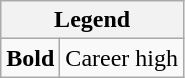<table class="wikitable mw-collapsible mw-collapsed">
<tr>
<th colspan="2">Legend</th>
</tr>
<tr>
<td><strong>Bold</strong></td>
<td>Career high</td>
</tr>
</table>
